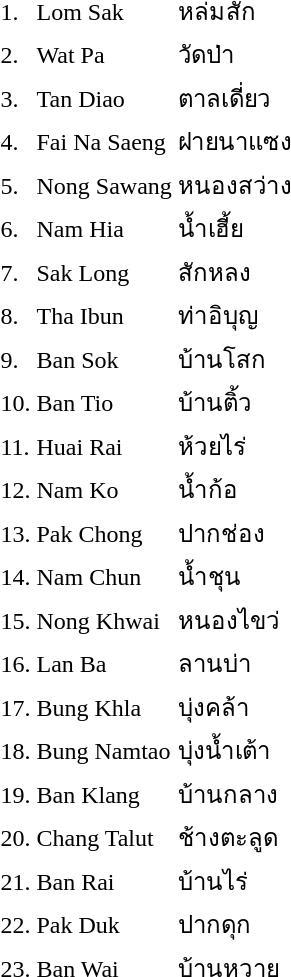<table>
<tr>
<td>1.</td>
<td>Lom Sak</td>
<td>หล่มสัก</td>
<td></td>
</tr>
<tr>
<td>2.</td>
<td>Wat Pa</td>
<td>วัดป่า</td>
<td></td>
</tr>
<tr>
<td>3.</td>
<td>Tan Diao</td>
<td>ตาลเดี่ยว</td>
<td></td>
</tr>
<tr>
<td>4.</td>
<td>Fai Na Saeng</td>
<td>ฝายนาแซง</td>
<td></td>
</tr>
<tr>
<td>5.</td>
<td>Nong Sawang</td>
<td>หนองสว่าง</td>
<td></td>
</tr>
<tr>
<td>6.</td>
<td>Nam Hia</td>
<td>น้ำเฮี้ย</td>
<td></td>
</tr>
<tr>
<td>7.</td>
<td>Sak Long</td>
<td>สักหลง</td>
<td></td>
</tr>
<tr>
<td>8.</td>
<td>Tha Ibun</td>
<td>ท่าอิบุญ</td>
<td></td>
</tr>
<tr>
<td>9.</td>
<td>Ban Sok</td>
<td>บ้านโสก</td>
<td></td>
</tr>
<tr>
<td>10.</td>
<td>Ban Tio</td>
<td>บ้านติ้ว</td>
<td></td>
</tr>
<tr>
<td>11.</td>
<td>Huai Rai</td>
<td>ห้วยไร่</td>
<td></td>
</tr>
<tr>
<td>12.</td>
<td>Nam Ko</td>
<td>น้ำก้อ</td>
<td></td>
</tr>
<tr>
<td>13.</td>
<td>Pak Chong</td>
<td>ปากช่อง</td>
<td></td>
</tr>
<tr>
<td>14.</td>
<td>Nam Chun</td>
<td>น้ำชุน</td>
<td></td>
</tr>
<tr>
<td>15.</td>
<td>Nong Khwai</td>
<td>หนองไขว่</td>
<td></td>
</tr>
<tr>
<td>16.</td>
<td>Lan Ba</td>
<td>ลานบ่า</td>
<td></td>
</tr>
<tr>
<td>17.</td>
<td>Bung Khla</td>
<td>บุ่งคล้า</td>
<td></td>
</tr>
<tr>
<td>18.</td>
<td>Bung Namtao</td>
<td>บุ่งน้ำเต้า</td>
<td></td>
</tr>
<tr>
<td>19.</td>
<td>Ban Klang</td>
<td>บ้านกลาง</td>
<td></td>
</tr>
<tr>
<td>20.</td>
<td>Chang Talut</td>
<td>ช้างตะลูด</td>
<td></td>
</tr>
<tr>
<td>21.</td>
<td>Ban Rai</td>
<td>บ้านไร่</td>
<td></td>
</tr>
<tr>
<td>22.</td>
<td>Pak Duk</td>
<td>ปากดุก</td>
<td></td>
</tr>
<tr>
<td>23.</td>
<td>Ban Wai</td>
<td>บ้านหวาย</td>
<td></td>
</tr>
</table>
